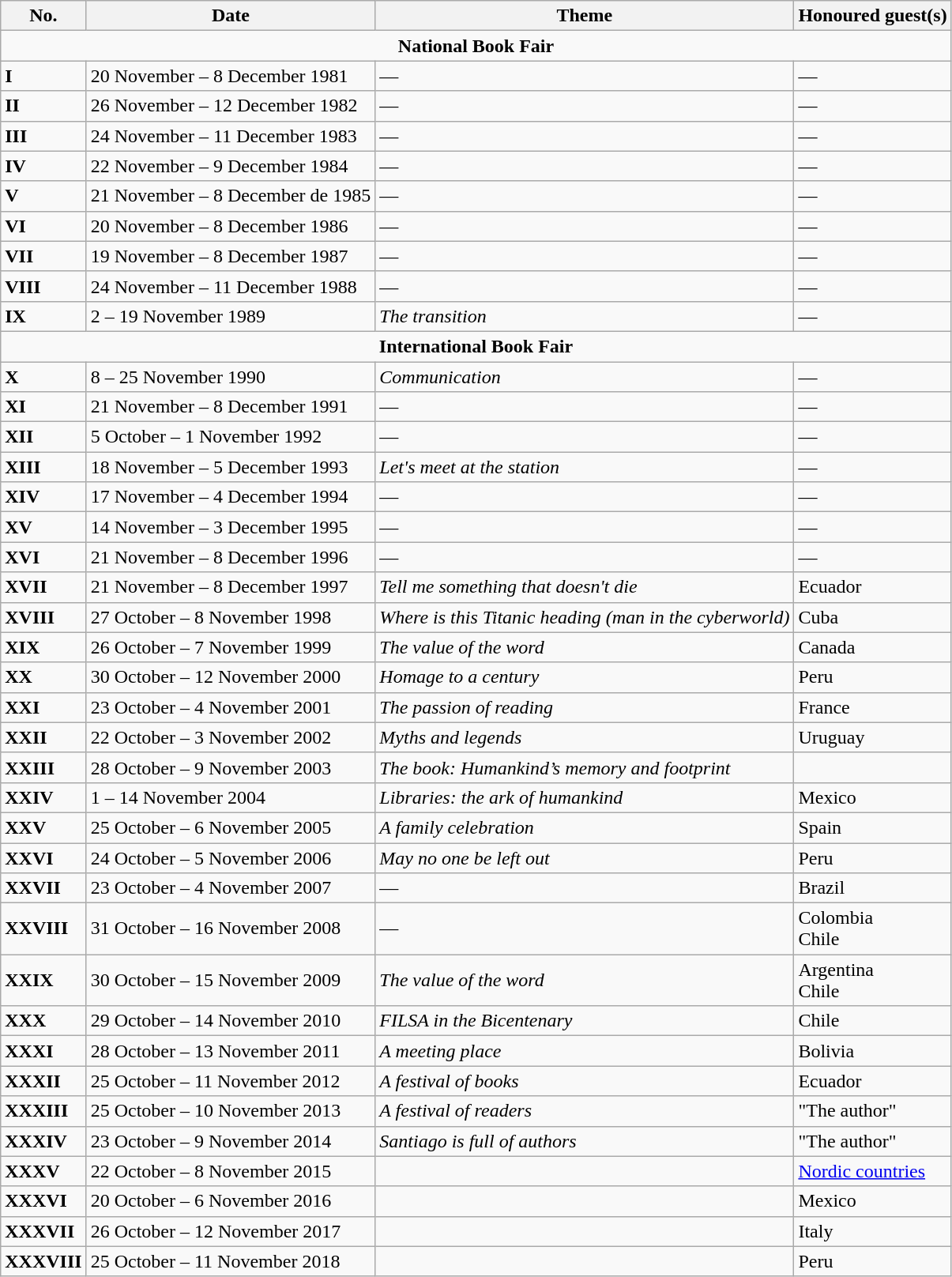<table class="wikitable">
<tr>
<th>No.</th>
<th>Date</th>
<th>Theme</th>
<th>Honoured guest(s)</th>
</tr>
<tr>
<td colspan=4 align=center><strong>National Book Fair</strong></td>
</tr>
<tr>
<td><strong>I</strong></td>
<td>20 November – 8 December 1981</td>
<td>—</td>
<td>—</td>
</tr>
<tr>
<td><strong>II</strong></td>
<td>26 November – 12 December 1982</td>
<td>—</td>
<td>—</td>
</tr>
<tr>
<td><strong>III</strong></td>
<td>24 November – 11 December 1983</td>
<td>—</td>
<td>—</td>
</tr>
<tr>
<td><strong>IV</strong></td>
<td>22 November – 9 December 1984</td>
<td>—</td>
<td>—</td>
</tr>
<tr>
<td><strong>V</strong></td>
<td>21 November – 8 December de 1985</td>
<td>—</td>
<td>—</td>
</tr>
<tr>
<td><strong>VI</strong></td>
<td>20 November – 8 December 1986</td>
<td>—</td>
<td>—</td>
</tr>
<tr>
<td><strong>VII</strong></td>
<td>19 November – 8 December 1987</td>
<td>—</td>
<td>—</td>
</tr>
<tr>
<td><strong>VIII</strong></td>
<td>24 November – 11 December 1988</td>
<td>—</td>
<td>—</td>
</tr>
<tr>
<td><strong>IX</strong></td>
<td>2 – 19 November 1989</td>
<td><em>The transition</em></td>
<td>—</td>
</tr>
<tr>
<td colspan=4 align=center><strong>International Book Fair</strong></td>
</tr>
<tr>
<td><strong>X</strong></td>
<td>8 – 25 November 1990</td>
<td><em>Communication</em></td>
<td>—</td>
</tr>
<tr>
<td><strong>XI</strong></td>
<td>21 November – 8 December 1991</td>
<td>—</td>
<td>—</td>
</tr>
<tr>
<td><strong>XII</strong></td>
<td>5 October – 1 November 1992</td>
<td>—</td>
<td>—</td>
</tr>
<tr>
<td><strong>XIII</strong></td>
<td>18 November – 5 December 1993</td>
<td><em>Let's meet at the station</em></td>
<td>—</td>
</tr>
<tr>
<td><strong>XIV</strong></td>
<td>17 November – 4 December 1994</td>
<td>—</td>
<td>—</td>
</tr>
<tr>
<td><strong>XV</strong></td>
<td>14 November – 3 December 1995</td>
<td>—</td>
<td>—</td>
</tr>
<tr>
<td><strong>XVI</strong></td>
<td>21 November – 8 December 1996</td>
<td>—</td>
<td>—</td>
</tr>
<tr>
<td><strong>XVII</strong></td>
<td>21 November – 8 December 1997</td>
<td><em>Tell me something that doesn't die</em></td>
<td>Ecuador</td>
</tr>
<tr>
<td><strong>XVIII</strong></td>
<td>27 October – 8 November 1998</td>
<td><em>Where is this Titanic heading (man in the cyberworld)</em></td>
<td>Cuba</td>
</tr>
<tr>
<td><strong>XIX</strong></td>
<td>26 October – 7 November 1999</td>
<td><em>The value of the word</em></td>
<td>Canada</td>
</tr>
<tr>
<td><strong>XX</strong></td>
<td>30 October – 12 November 2000</td>
<td><em>Homage to a century</em></td>
<td>Peru</td>
</tr>
<tr>
<td><strong>XXI</strong></td>
<td>23 October – 4 November 2001</td>
<td><em>The passion of reading</em></td>
<td>France</td>
</tr>
<tr>
<td><strong>XXII</strong></td>
<td>22 October – 3 November 2002</td>
<td><em>Myths and legends</em></td>
<td>Uruguay</td>
</tr>
<tr>
<td><strong>XXIII</strong></td>
<td>28 October – 9 November 2003</td>
<td><em>The book: Humankind’s memory and footprint</em></td>
<td></td>
</tr>
<tr>
<td><strong>XXIV</strong></td>
<td>1 – 14 November 2004</td>
<td><em>Libraries: the ark of humankind</em></td>
<td>Mexico</td>
</tr>
<tr>
<td><strong>XXV</strong></td>
<td>25 October – 6 November 2005</td>
<td><em>A family celebration</em></td>
<td>Spain</td>
</tr>
<tr>
<td><strong>XXVI</strong></td>
<td>24 October – 5 November 2006</td>
<td><em>May no one be left out</em></td>
<td>Peru</td>
</tr>
<tr>
<td><strong>XXVII</strong></td>
<td>23 October – 4 November 2007</td>
<td>—</td>
<td>Brazil</td>
</tr>
<tr>
<td><strong>XXVIII</strong></td>
<td>31 October – 16 November 2008</td>
<td>—</td>
<td>Colombia<br>Chile</td>
</tr>
<tr>
<td><strong>XXIX</strong></td>
<td>30 October – 15 November 2009</td>
<td><em>The value of the word</em></td>
<td>Argentina<br>Chile</td>
</tr>
<tr>
<td><strong>XXX</strong></td>
<td>29 October – 14 November 2010</td>
<td><em>FILSA in the Bicentenary</em></td>
<td>Chile</td>
</tr>
<tr>
<td><strong>XXXI</strong></td>
<td>28 October – 13 November 2011</td>
<td><em>A meeting place</em></td>
<td>Bolivia</td>
</tr>
<tr>
<td><strong>XXXII</strong></td>
<td>25 October – 11 November 2012</td>
<td><em>A festival of books</em></td>
<td>Ecuador</td>
</tr>
<tr>
<td><strong>XXXIII</strong></td>
<td>25 October – 10 November 2013</td>
<td><em>A festival of readers</em></td>
<td>"The author"</td>
</tr>
<tr>
<td><strong>XXXIV</strong></td>
<td>23 October – 9 November 2014</td>
<td><em>Santiago is full of authors</em></td>
<td>"The author"</td>
</tr>
<tr>
<td><strong>XXXV</strong></td>
<td>22 October – 8 November 2015</td>
<td></td>
<td><a href='#'>Nordic countries</a></td>
</tr>
<tr>
<td><strong>XXXVI</strong></td>
<td>20 October – 6 November 2016</td>
<td></td>
<td>Mexico</td>
</tr>
<tr>
<td><strong>XXXVII</strong></td>
<td>26 October – 12 November 2017</td>
<td></td>
<td>Italy</td>
</tr>
<tr>
<td><strong>XXXVIII</strong></td>
<td>25 October – 11 November 2018</td>
<td></td>
<td>Peru</td>
</tr>
</table>
